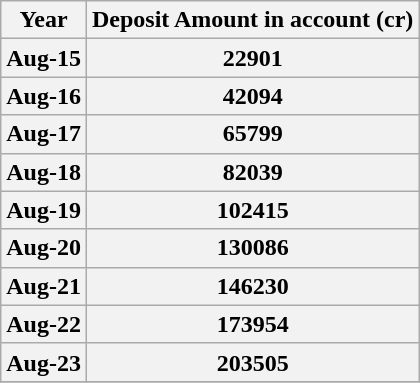<table class="wikitable">
<tr>
<th>Year</th>
<th>Deposit Amount in account (cr)</th>
</tr>
<tr>
<th>Aug-15</th>
<th>22901</th>
</tr>
<tr>
<th>Aug-16</th>
<th>42094</th>
</tr>
<tr>
<th>Aug-17</th>
<th>65799</th>
</tr>
<tr>
<th>Aug-18</th>
<th>82039</th>
</tr>
<tr>
<th>Aug-19</th>
<th>102415</th>
</tr>
<tr>
<th>Aug-20</th>
<th>130086</th>
</tr>
<tr>
<th>Aug-21</th>
<th>146230</th>
</tr>
<tr>
<th>Aug-22</th>
<th>173954</th>
</tr>
<tr>
<th>Aug-23</th>
<th>203505</th>
</tr>
<tr>
</tr>
</table>
